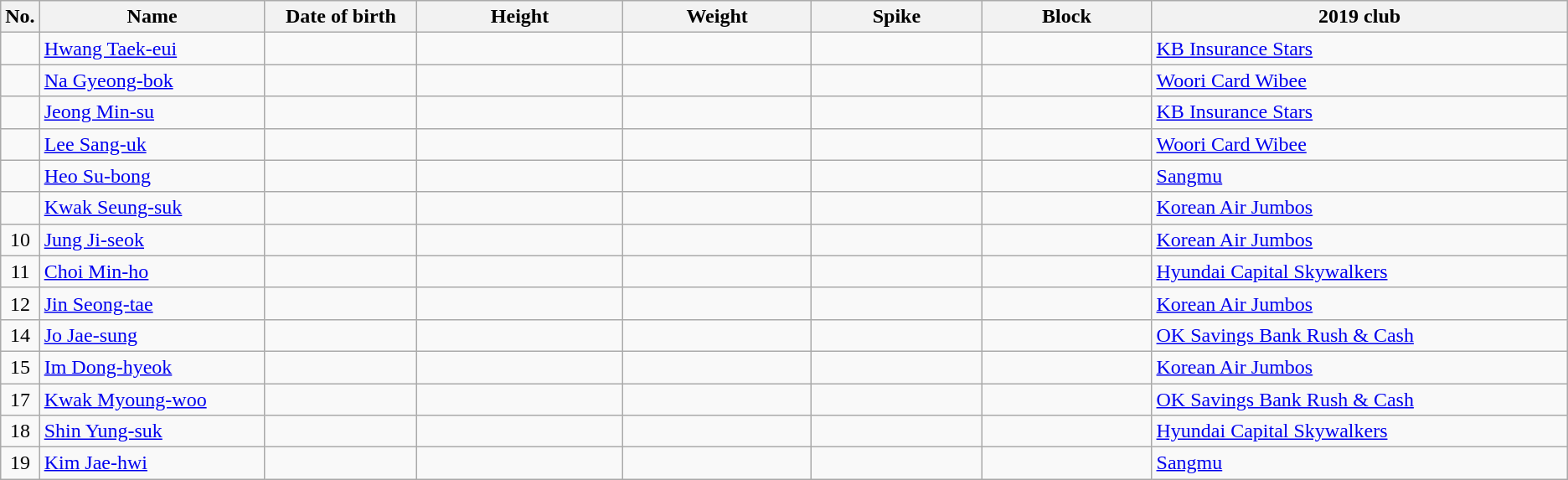<table class="wikitable sortable" style="text-align:center;">
<tr>
<th>No.</th>
<th style="width:12em">Name</th>
<th style="width:8em">Date of birth</th>
<th style="width:11em">Height</th>
<th style="width:10em">Weight</th>
<th style="width:9em">Spike</th>
<th style="width:9em">Block</th>
<th style="width:23em">2019 club</th>
</tr>
<tr>
<td></td>
<td align=left><a href='#'>Hwang Taek-eui</a></td>
<td align=right></td>
<td></td>
<td></td>
<td></td>
<td></td>
<td align=left> <a href='#'>KB Insurance Stars</a></td>
</tr>
<tr>
<td></td>
<td align=left><a href='#'>Na Gyeong-bok</a></td>
<td align=right></td>
<td></td>
<td></td>
<td></td>
<td></td>
<td align=left> <a href='#'>Woori Card Wibee</a></td>
</tr>
<tr>
<td></td>
<td align=left><a href='#'>Jeong Min-su</a></td>
<td align=right></td>
<td></td>
<td></td>
<td></td>
<td></td>
<td align=left> <a href='#'>KB Insurance Stars</a></td>
</tr>
<tr>
<td></td>
<td align=left><a href='#'>Lee Sang-uk</a></td>
<td align=right></td>
<td></td>
<td></td>
<td></td>
<td></td>
<td align=left> <a href='#'>Woori Card Wibee</a></td>
</tr>
<tr>
<td></td>
<td align=left><a href='#'>Heo Su-bong</a></td>
<td align=right></td>
<td></td>
<td></td>
<td></td>
<td></td>
<td align=left> <a href='#'>Sangmu</a></td>
</tr>
<tr>
<td></td>
<td align=left><a href='#'>Kwak Seung-suk</a></td>
<td align=right></td>
<td></td>
<td></td>
<td></td>
<td></td>
<td align=left> <a href='#'>Korean Air Jumbos</a></td>
</tr>
<tr>
<td>10</td>
<td align=left><a href='#'>Jung Ji-seok</a></td>
<td align=right></td>
<td></td>
<td></td>
<td></td>
<td></td>
<td align=left> <a href='#'>Korean Air Jumbos</a></td>
</tr>
<tr>
<td>11</td>
<td align=left><a href='#'>Choi Min-ho</a></td>
<td align=right></td>
<td></td>
<td></td>
<td></td>
<td></td>
<td align=left> <a href='#'>Hyundai Capital Skywalkers</a></td>
</tr>
<tr>
<td>12</td>
<td align=left><a href='#'>Jin Seong-tae</a></td>
<td align=right></td>
<td></td>
<td></td>
<td></td>
<td></td>
<td align=left> <a href='#'>Korean Air Jumbos</a></td>
</tr>
<tr>
<td>14</td>
<td align=left><a href='#'>Jo Jae-sung</a></td>
<td align=right></td>
<td></td>
<td></td>
<td></td>
<td></td>
<td align=left> <a href='#'>OK Savings Bank Rush & Cash</a></td>
</tr>
<tr>
<td>15</td>
<td align=left><a href='#'>Im Dong-hyeok</a></td>
<td align=right></td>
<td></td>
<td></td>
<td></td>
<td></td>
<td align=left> <a href='#'>Korean Air Jumbos</a></td>
</tr>
<tr>
<td>17</td>
<td align=left><a href='#'>Kwak Myoung-woo</a></td>
<td align=right></td>
<td></td>
<td></td>
<td></td>
<td></td>
<td align=left> <a href='#'>OK Savings Bank Rush & Cash</a></td>
</tr>
<tr>
<td>18</td>
<td align=left><a href='#'>Shin Yung-suk</a></td>
<td align=right></td>
<td></td>
<td></td>
<td></td>
<td></td>
<td align=left> <a href='#'>Hyundai Capital Skywalkers</a></td>
</tr>
<tr>
<td>19</td>
<td align=left><a href='#'>Kim Jae-hwi</a></td>
<td align=right></td>
<td></td>
<td></td>
<td></td>
<td></td>
<td align=left> <a href='#'>Sangmu</a></td>
</tr>
</table>
